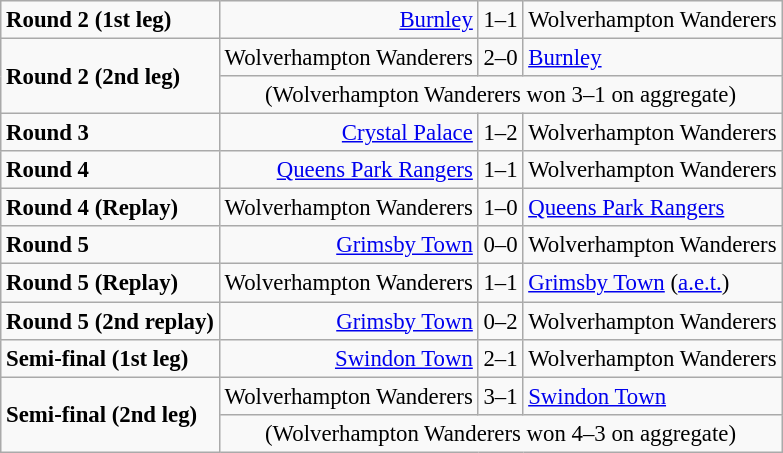<table class="wikitable" style="font-size: 95%;">
<tr>
<td><strong>Round 2 (1st leg)</strong></td>
<td align=right><a href='#'>Burnley</a></td>
<td>1–1</td>
<td>Wolverhampton Wanderers</td>
</tr>
<tr>
<td rowspan=2><strong>Round 2 (2nd leg)</strong></td>
<td align=right>Wolverhampton Wanderers</td>
<td>2–0</td>
<td><a href='#'>Burnley</a></td>
</tr>
<tr>
<td colspan=3 align=center>(Wolverhampton Wanderers won 3–1 on aggregate)</td>
</tr>
<tr>
<td><strong>Round 3</strong></td>
<td align=right><a href='#'>Crystal Palace</a></td>
<td>1–2</td>
<td>Wolverhampton Wanderers</td>
</tr>
<tr>
<td><strong>Round 4</strong></td>
<td align=right><a href='#'>Queens Park Rangers</a></td>
<td>1–1</td>
<td>Wolverhampton Wanderers</td>
</tr>
<tr>
<td><strong>Round 4 (Replay)</strong></td>
<td align=right>Wolverhampton Wanderers</td>
<td>1–0</td>
<td><a href='#'>Queens Park Rangers</a></td>
</tr>
<tr>
<td><strong>Round 5</strong></td>
<td align=right><a href='#'>Grimsby Town</a></td>
<td>0–0</td>
<td>Wolverhampton Wanderers</td>
</tr>
<tr>
<td><strong>Round 5 (Replay)</strong></td>
<td align=right>Wolverhampton Wanderers</td>
<td>1–1</td>
<td><a href='#'>Grimsby Town</a> (<a href='#'>a.e.t.</a>)</td>
</tr>
<tr>
<td><strong>Round 5 (2nd replay)</strong></td>
<td align=right><a href='#'>Grimsby Town</a></td>
<td>0–2</td>
<td>Wolverhampton Wanderers</td>
</tr>
<tr>
<td><strong>Semi-final (1st leg)</strong></td>
<td align=right><a href='#'>Swindon Town</a></td>
<td>2–1</td>
<td>Wolverhampton Wanderers</td>
</tr>
<tr>
<td rowspan=2><strong>Semi-final (2nd leg)</strong></td>
<td align=right>Wolverhampton Wanderers</td>
<td>3–1</td>
<td><a href='#'>Swindon Town</a></td>
</tr>
<tr>
<td colspan=3 align=center>(Wolverhampton Wanderers won 4–3 on aggregate)</td>
</tr>
</table>
